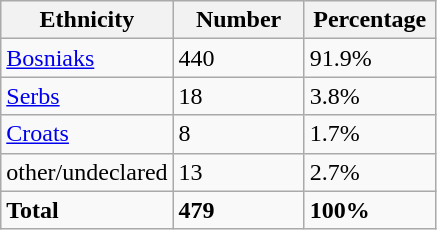<table class="wikitable">
<tr>
<th width="100px">Ethnicity</th>
<th width="80px">Number</th>
<th width="80px">Percentage</th>
</tr>
<tr>
<td><a href='#'>Bosniaks</a></td>
<td>440</td>
<td>91.9%</td>
</tr>
<tr>
<td><a href='#'>Serbs</a></td>
<td>18</td>
<td>3.8%</td>
</tr>
<tr>
<td><a href='#'>Croats</a></td>
<td>8</td>
<td>1.7%</td>
</tr>
<tr>
<td>other/undeclared</td>
<td>13</td>
<td>2.7%</td>
</tr>
<tr>
<td><strong>Total</strong></td>
<td><strong>479</strong></td>
<td><strong>100%</strong></td>
</tr>
</table>
